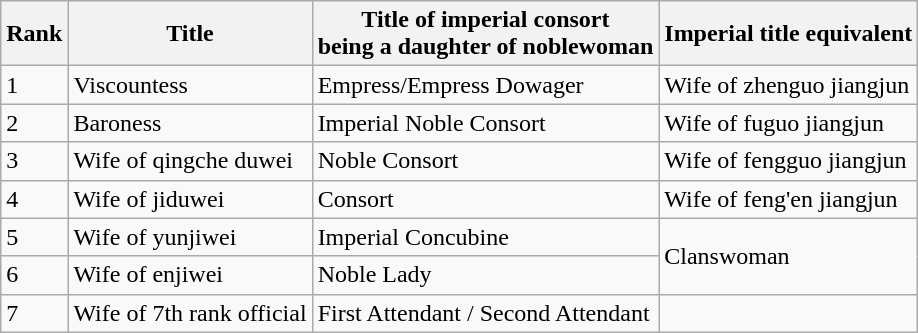<table class="wikitable">
<tr>
<th>Rank</th>
<th>Title</th>
<th>Title of imperial consort<br>being a daughter of noblewoman</th>
<th>Imperial title equivalent</th>
</tr>
<tr>
<td>1</td>
<td>Viscountess</td>
<td>Empress/Empress Dowager</td>
<td>Wife of zhenguo jiangjun</td>
</tr>
<tr>
<td>2</td>
<td>Baroness</td>
<td>Imperial Noble Consort</td>
<td>Wife of fuguo jiangjun</td>
</tr>
<tr>
<td>3</td>
<td>Wife of qingche duwei</td>
<td>Noble Consort</td>
<td>Wife of fengguo jiangjun</td>
</tr>
<tr>
<td>4</td>
<td>Wife of jiduwei</td>
<td>Consort</td>
<td>Wife of feng'en jiangjun</td>
</tr>
<tr>
<td>5</td>
<td>Wife of yunjiwei</td>
<td>Imperial Concubine</td>
<td rowspan="2">Clanswoman</td>
</tr>
<tr>
<td>6</td>
<td>Wife of enjiwei</td>
<td>Noble Lady</td>
</tr>
<tr>
<td>7</td>
<td>Wife of 7th rank official</td>
<td>First Attendant / Second Attendant</td>
<td></td>
</tr>
</table>
